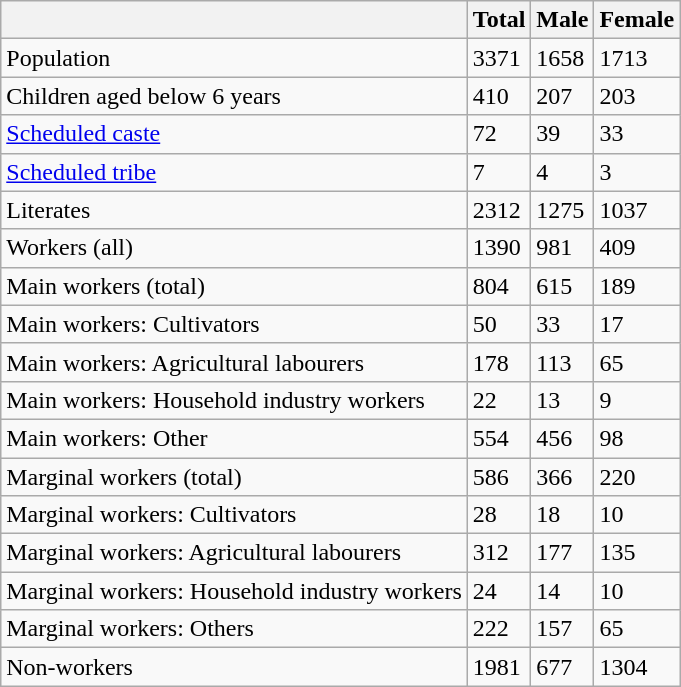<table class="wikitable sortable">
<tr>
<th></th>
<th>Total</th>
<th>Male</th>
<th>Female</th>
</tr>
<tr>
<td>Population</td>
<td>3371</td>
<td>1658</td>
<td>1713</td>
</tr>
<tr>
<td>Children aged below 6 years</td>
<td>410</td>
<td>207</td>
<td>203</td>
</tr>
<tr>
<td><a href='#'>Scheduled caste</a></td>
<td>72</td>
<td>39</td>
<td>33</td>
</tr>
<tr>
<td><a href='#'>Scheduled tribe</a></td>
<td>7</td>
<td>4</td>
<td>3</td>
</tr>
<tr>
<td>Literates</td>
<td>2312</td>
<td>1275</td>
<td>1037</td>
</tr>
<tr>
<td>Workers (all)</td>
<td>1390</td>
<td>981</td>
<td>409</td>
</tr>
<tr>
<td>Main workers (total)</td>
<td>804</td>
<td>615</td>
<td>189</td>
</tr>
<tr>
<td>Main workers: Cultivators</td>
<td>50</td>
<td>33</td>
<td>17</td>
</tr>
<tr>
<td>Main workers: Agricultural labourers</td>
<td>178</td>
<td>113</td>
<td>65</td>
</tr>
<tr>
<td>Main workers: Household industry workers</td>
<td>22</td>
<td>13</td>
<td>9</td>
</tr>
<tr>
<td>Main workers: Other</td>
<td>554</td>
<td>456</td>
<td>98</td>
</tr>
<tr>
<td>Marginal workers (total)</td>
<td>586</td>
<td>366</td>
<td>220</td>
</tr>
<tr>
<td>Marginal workers: Cultivators</td>
<td>28</td>
<td>18</td>
<td>10</td>
</tr>
<tr>
<td>Marginal workers: Agricultural labourers</td>
<td>312</td>
<td>177</td>
<td>135</td>
</tr>
<tr>
<td>Marginal workers: Household industry workers</td>
<td>24</td>
<td>14</td>
<td>10</td>
</tr>
<tr>
<td>Marginal workers: Others</td>
<td>222</td>
<td>157</td>
<td>65</td>
</tr>
<tr>
<td>Non-workers</td>
<td>1981</td>
<td>677</td>
<td>1304</td>
</tr>
</table>
